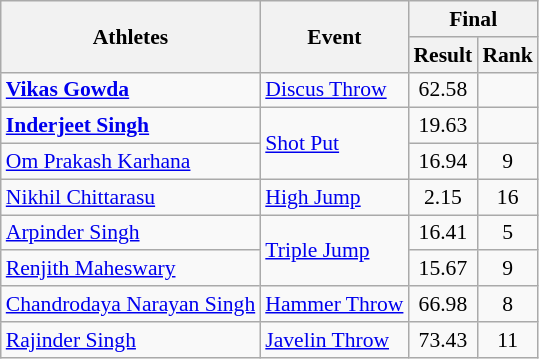<table class="wikitable" style="text-align:center; font-size:90%">
<tr>
<th rowspan=2>Athletes</th>
<th rowspan=2>Event</th>
<th colspan=2>Final</th>
</tr>
<tr>
<th>Result</th>
<th>Rank</th>
</tr>
<tr>
<td align=left><strong><a href='#'>Vikas Gowda</a></strong></td>
<td align=left><a href='#'>Discus Throw</a></td>
<td>62.58</td>
<td></td>
</tr>
<tr>
<td align=left><strong><a href='#'>Inderjeet Singh</a> </strong></td>
<td align=left rowspan=2><a href='#'>Shot Put</a></td>
<td>19.63</td>
<td></td>
</tr>
<tr>
<td align=left><a href='#'>Om Prakash Karhana</a></td>
<td>16.94</td>
<td>9</td>
</tr>
<tr>
<td align=left><a href='#'>Nikhil Chittarasu</a></td>
<td align=left><a href='#'>High Jump</a></td>
<td>2.15</td>
<td>16</td>
</tr>
<tr>
<td align=left><a href='#'>Arpinder Singh</a></td>
<td align=left rowspan=2><a href='#'>Triple Jump</a></td>
<td>16.41</td>
<td>5</td>
</tr>
<tr>
<td align=left><a href='#'>Renjith Maheswary</a></td>
<td>15.67</td>
<td>9</td>
</tr>
<tr>
<td align=left><a href='#'>Chandrodaya Narayan Singh</a></td>
<td align=left><a href='#'>Hammer Throw</a></td>
<td>66.98</td>
<td>8</td>
</tr>
<tr>
<td align=left><a href='#'>Rajinder Singh</a></td>
<td align=left><a href='#'>Javelin Throw</a></td>
<td>73.43</td>
<td>11</td>
</tr>
</table>
